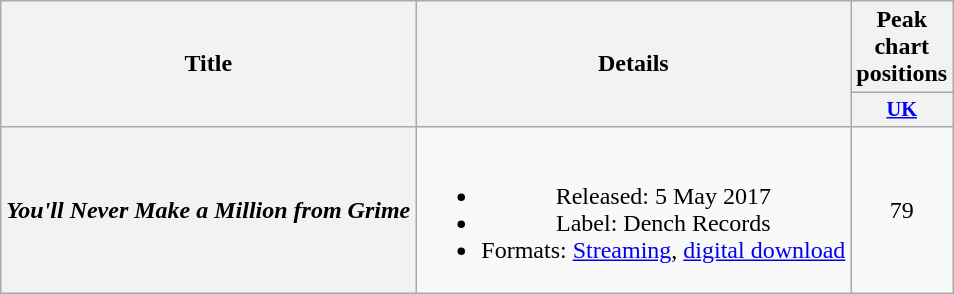<table class="wikitable plainrowheaders" style="text-align:center;">
<tr>
<th scope="col" rowspan="2">Title</th>
<th scope="col" rowspan="2">Details</th>
<th scope="col">Peak chart positions</th>
</tr>
<tr>
<th scope="col" style="width:3em; font-size:85%"><a href='#'>UK</a><br></th>
</tr>
<tr>
<th scope="row"><em>You'll Never Make a Million from Grime</em></th>
<td><br><ul><li>Released: 5 May 2017</li><li>Label: Dench Records</li><li>Formats: <a href='#'>Streaming</a>, <a href='#'>digital download</a></li></ul></td>
<td>79</td>
</tr>
</table>
